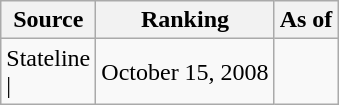<table class="wikitable" style="text-align:center">
<tr>
<th>Source</th>
<th>Ranking</th>
<th>As of</th>
</tr>
<tr>
<td align=left>Stateline<br>| </td>
<td>October 15, 2008</td>
</tr>
</table>
